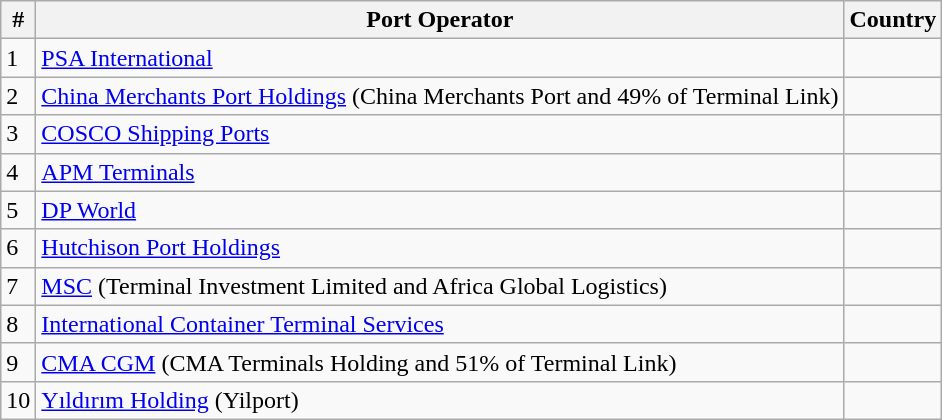<table class="wikitable sortable">
<tr>
<th>#</th>
<th>Port Operator</th>
<th>Country</th>
</tr>
<tr>
<td>1</td>
<td><a href='#'>PSA International</a></td>
<td></td>
</tr>
<tr>
<td>2</td>
<td><a href='#'>China Merchants Port Holdings</a> (China Merchants Port and 49% of Terminal Link)</td>
<td></td>
</tr>
<tr>
<td>3</td>
<td><a href='#'>COSCO Shipping Ports</a></td>
<td></td>
</tr>
<tr>
<td>4</td>
<td><a href='#'>APM Terminals</a></td>
<td></td>
</tr>
<tr>
<td>5</td>
<td><a href='#'>DP World</a></td>
<td></td>
</tr>
<tr>
<td>6</td>
<td><a href='#'>Hutchison Port Holdings</a></td>
<td></td>
</tr>
<tr>
<td>7</td>
<td><a href='#'>MSC</a> (Terminal Investment Limited and Africa Global Logistics)</td>
<td></td>
</tr>
<tr>
<td>8</td>
<td><a href='#'>International Container Terminal Services</a></td>
<td></td>
</tr>
<tr>
<td>9</td>
<td><a href='#'>CMA CGM</a> (CMA Terminals Holding and 51% of Terminal Link)</td>
<td></td>
</tr>
<tr>
<td>10</td>
<td><a href='#'>Yıldırım Holding</a> (Yilport)</td>
<td></td>
</tr>
</table>
